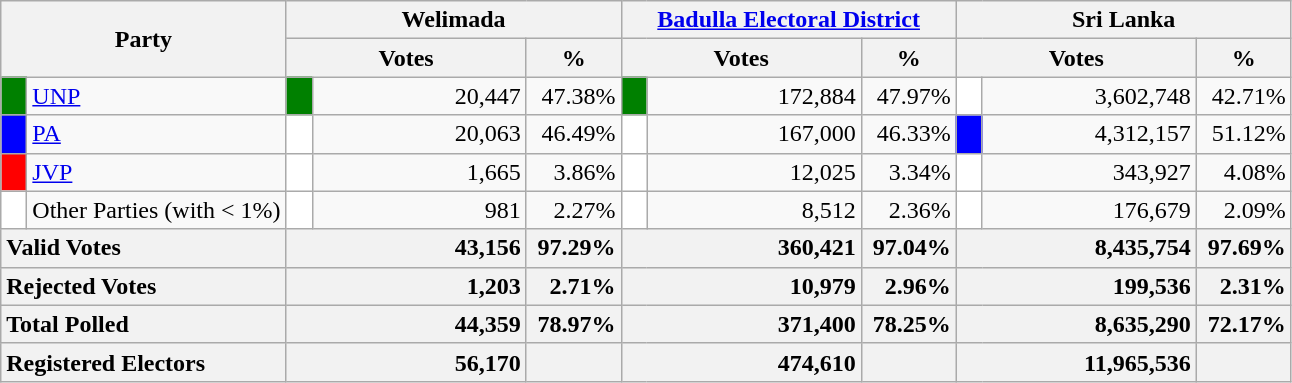<table class="wikitable">
<tr>
<th colspan="2" width="144px"rowspan="2">Party</th>
<th colspan="3" width="216px">Welimada</th>
<th colspan="3" width="216px"><a href='#'>Badulla Electoral District</a></th>
<th colspan="3" width="216px">Sri Lanka</th>
</tr>
<tr>
<th colspan="2" width="144px">Votes</th>
<th>%</th>
<th colspan="2" width="144px">Votes</th>
<th>%</th>
<th colspan="2" width="144px">Votes</th>
<th>%</th>
</tr>
<tr>
<td style="background-color:green;" width="10px"></td>
<td style="text-align:left;"><a href='#'>UNP</a></td>
<td style="background-color:green;" width="10px"></td>
<td style="text-align:right;">20,447</td>
<td style="text-align:right;">47.38%</td>
<td style="background-color:green;" width="10px"></td>
<td style="text-align:right;">172,884</td>
<td style="text-align:right;">47.97%</td>
<td style="background-color:white;" width="10px"></td>
<td style="text-align:right;">3,602,748</td>
<td style="text-align:right;">42.71%</td>
</tr>
<tr>
<td style="background-color:blue;" width="10px"></td>
<td style="text-align:left;"><a href='#'>PA</a></td>
<td style="background-color:white;" width="10px"></td>
<td style="text-align:right;">20,063</td>
<td style="text-align:right;">46.49%</td>
<td style="background-color:white;" width="10px"></td>
<td style="text-align:right;">167,000</td>
<td style="text-align:right;">46.33%</td>
<td style="background-color:blue;" width="10px"></td>
<td style="text-align:right;">4,312,157</td>
<td style="text-align:right;">51.12%</td>
</tr>
<tr>
<td style="background-color:red;" width="10px"></td>
<td style="text-align:left;"><a href='#'>JVP</a></td>
<td style="background-color:white;" width="10px"></td>
<td style="text-align:right;">1,665</td>
<td style="text-align:right;">3.86%</td>
<td style="background-color:white;" width="10px"></td>
<td style="text-align:right;">12,025</td>
<td style="text-align:right;">3.34%</td>
<td style="background-color:white;" width="10px"></td>
<td style="text-align:right;">343,927</td>
<td style="text-align:right;">4.08%</td>
</tr>
<tr>
<td style="background-color:white;" width="10px"></td>
<td style="text-align:left;">Other Parties (with < 1%)</td>
<td style="background-color:white;" width="10px"></td>
<td style="text-align:right;">981</td>
<td style="text-align:right;">2.27%</td>
<td style="background-color:white;" width="10px"></td>
<td style="text-align:right;">8,512</td>
<td style="text-align:right;">2.36%</td>
<td style="background-color:white;" width="10px"></td>
<td style="text-align:right;">176,679</td>
<td style="text-align:right;">2.09%</td>
</tr>
<tr>
<th colspan="2" width="144px"style="text-align:left;">Valid Votes</th>
<th style="text-align:right;"colspan="2" width="144px">43,156</th>
<th style="text-align:right;">97.29%</th>
<th style="text-align:right;"colspan="2" width="144px">360,421</th>
<th style="text-align:right;">97.04%</th>
<th style="text-align:right;"colspan="2" width="144px">8,435,754</th>
<th style="text-align:right;">97.69%</th>
</tr>
<tr>
<th colspan="2" width="144px"style="text-align:left;">Rejected Votes</th>
<th style="text-align:right;"colspan="2" width="144px">1,203</th>
<th style="text-align:right;">2.71%</th>
<th style="text-align:right;"colspan="2" width="144px">10,979</th>
<th style="text-align:right;">2.96%</th>
<th style="text-align:right;"colspan="2" width="144px">199,536</th>
<th style="text-align:right;">2.31%</th>
</tr>
<tr>
<th colspan="2" width="144px"style="text-align:left;">Total Polled</th>
<th style="text-align:right;"colspan="2" width="144px">44,359</th>
<th style="text-align:right;">78.97%</th>
<th style="text-align:right;"colspan="2" width="144px">371,400</th>
<th style="text-align:right;">78.25%</th>
<th style="text-align:right;"colspan="2" width="144px">8,635,290</th>
<th style="text-align:right;">72.17%</th>
</tr>
<tr>
<th colspan="2" width="144px"style="text-align:left;">Registered Electors</th>
<th style="text-align:right;"colspan="2" width="144px">56,170</th>
<th></th>
<th style="text-align:right;"colspan="2" width="144px">474,610</th>
<th></th>
<th style="text-align:right;"colspan="2" width="144px">11,965,536</th>
<th></th>
</tr>
</table>
